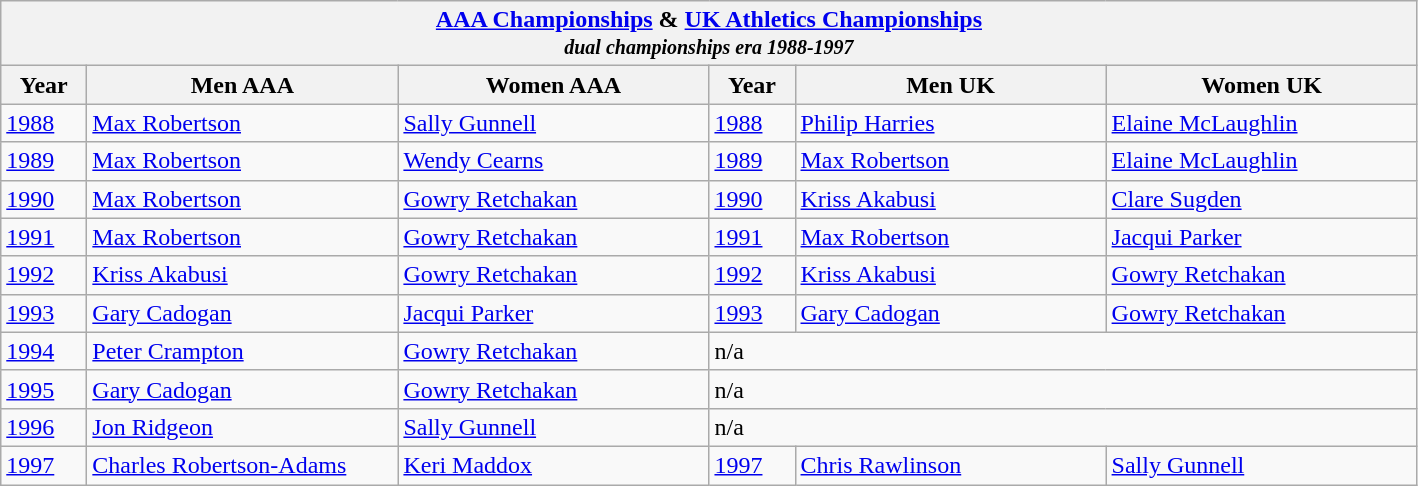<table class="wikitable">
<tr>
<th colspan="6"><a href='#'>AAA Championships</a> & <a href='#'>UK Athletics Championships</a><br><em><small>dual championships era 1988-1997</small></em></th>
</tr>
<tr>
<th width=50>Year</th>
<th width=200>Men AAA</th>
<th width=200>Women AAA</th>
<th width=50>Year</th>
<th width=200>Men UK</th>
<th width=200>Women UK</th>
</tr>
<tr>
<td><a href='#'>1988</a></td>
<td><a href='#'>Max Robertson</a></td>
<td><a href='#'>Sally Gunnell</a></td>
<td><a href='#'>1988</a></td>
<td><a href='#'>Philip Harries</a></td>
<td><a href='#'>Elaine McLaughlin</a></td>
</tr>
<tr>
<td><a href='#'>1989</a></td>
<td><a href='#'>Max Robertson</a></td>
<td><a href='#'>Wendy Cearns</a></td>
<td><a href='#'>1989</a></td>
<td><a href='#'>Max Robertson</a></td>
<td><a href='#'>Elaine McLaughlin</a></td>
</tr>
<tr>
<td><a href='#'>1990</a></td>
<td><a href='#'>Max Robertson</a></td>
<td><a href='#'>Gowry Retchakan</a></td>
<td><a href='#'>1990</a></td>
<td><a href='#'>Kriss Akabusi</a></td>
<td><a href='#'>Clare Sugden</a></td>
</tr>
<tr>
<td><a href='#'>1991</a></td>
<td><a href='#'>Max Robertson</a></td>
<td><a href='#'>Gowry Retchakan</a></td>
<td><a href='#'>1991</a></td>
<td><a href='#'>Max Robertson</a></td>
<td><a href='#'>Jacqui Parker</a></td>
</tr>
<tr>
<td><a href='#'>1992</a></td>
<td><a href='#'>Kriss Akabusi</a></td>
<td><a href='#'>Gowry Retchakan</a></td>
<td><a href='#'>1992</a></td>
<td><a href='#'>Kriss Akabusi</a></td>
<td><a href='#'>Gowry Retchakan</a></td>
</tr>
<tr>
<td><a href='#'>1993</a></td>
<td><a href='#'>Gary Cadogan</a></td>
<td><a href='#'>Jacqui Parker</a></td>
<td><a href='#'>1993</a></td>
<td><a href='#'>Gary Cadogan</a></td>
<td><a href='#'>Gowry Retchakan</a></td>
</tr>
<tr>
<td><a href='#'>1994</a></td>
<td><a href='#'>Peter Crampton</a></td>
<td><a href='#'>Gowry Retchakan</a></td>
<td colspan=3>n/a</td>
</tr>
<tr>
<td><a href='#'>1995</a></td>
<td><a href='#'>Gary Cadogan</a></td>
<td><a href='#'>Gowry Retchakan</a></td>
<td colspan=3>n/a</td>
</tr>
<tr>
<td><a href='#'>1996</a></td>
<td><a href='#'>Jon Ridgeon</a></td>
<td><a href='#'>Sally Gunnell</a></td>
<td colspan=3>n/a</td>
</tr>
<tr>
<td><a href='#'>1997</a></td>
<td><a href='#'>Charles Robertson-Adams</a></td>
<td><a href='#'>Keri Maddox</a></td>
<td><a href='#'>1997</a></td>
<td><a href='#'>Chris Rawlinson</a></td>
<td><a href='#'>Sally Gunnell</a></td>
</tr>
</table>
